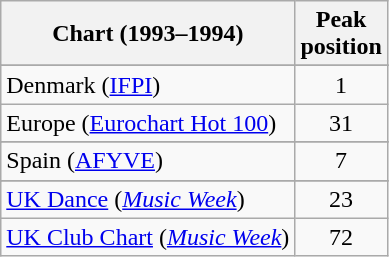<table class="wikitable sortable">
<tr>
<th>Chart (1993–1994)</th>
<th>Peak<br>position</th>
</tr>
<tr>
</tr>
<tr>
</tr>
<tr>
</tr>
<tr>
<td>Denmark (<a href='#'>IFPI</a>)</td>
<td align="center">1</td>
</tr>
<tr>
<td>Europe (<a href='#'>Eurochart Hot 100</a>)</td>
<td align="center">31</td>
</tr>
<tr>
</tr>
<tr>
</tr>
<tr>
</tr>
<tr>
</tr>
<tr>
</tr>
<tr>
<td>Spain (<a href='#'>AFYVE</a>)</td>
<td align="center">7</td>
</tr>
<tr>
</tr>
<tr>
</tr>
<tr>
</tr>
<tr>
<td><a href='#'>UK Dance</a> (<em><a href='#'>Music Week</a></em>)</td>
<td align="center">23</td>
</tr>
<tr>
<td><a href='#'>UK Club Chart</a> (<em><a href='#'>Music Week</a></em>)</td>
<td align="center">72</td>
</tr>
</table>
